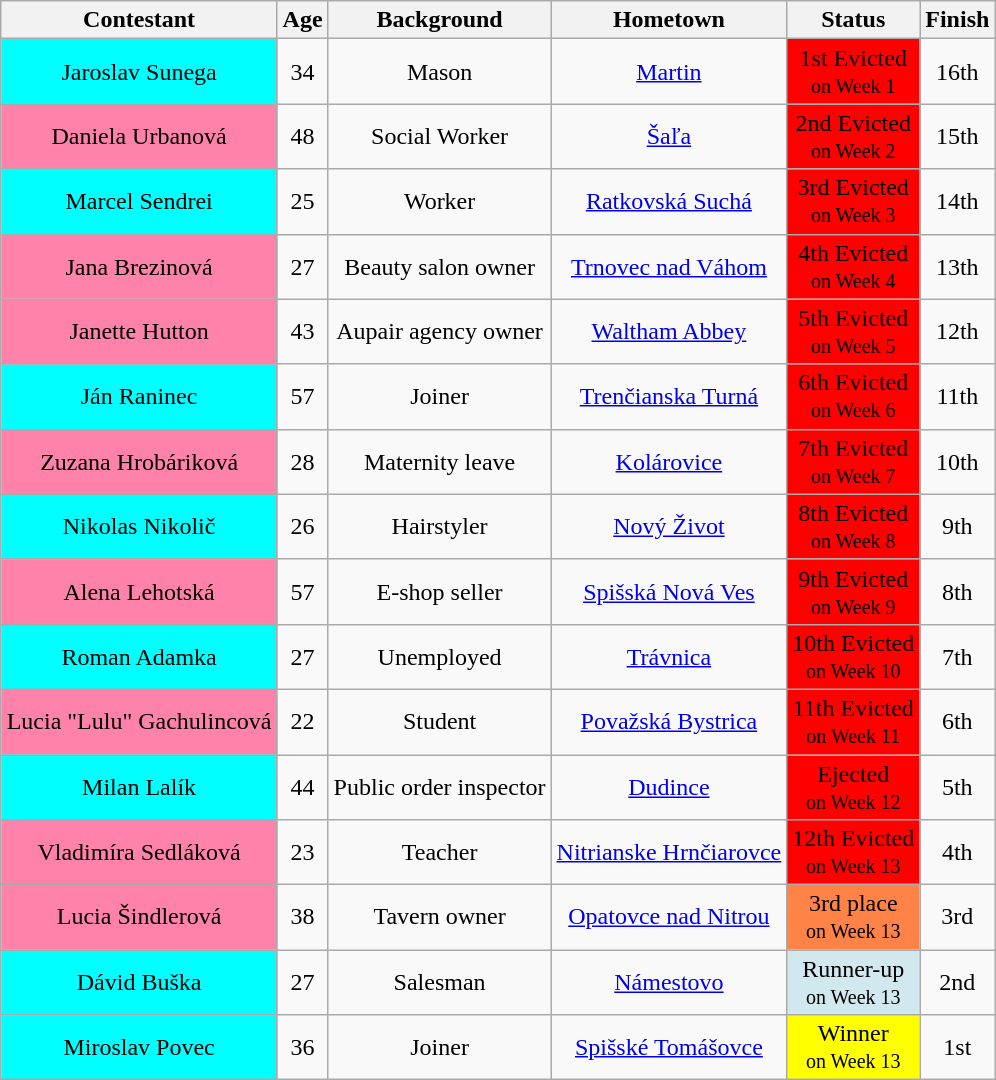<table class="wikitable sortable" style="margin:auto; text-align:center">
<tr>
<th>Contestant</th>
<th>Age</th>
<th>Background</th>
<th>Hometown</th>
<th>Status</th>
<th>Finish</th>
</tr>
<tr>
<td style="background:cyan;" colspan=1>Jaroslav Sunega</td>
<td>34</td>
<td>Mason</td>
<td><a href='#'>Martin</a></td>
<td style="background:#ff0000;">1st Evicted<br><small>on Week 1</small></td>
<td>16th</td>
</tr>
<tr>
<td style="background:#FF82AB;" colspan=1>Daniela Urbanová</td>
<td>48</td>
<td>Social Worker</td>
<td><a href='#'>Šaľa</a></td>
<td style="background:#ff0000;">2nd Evicted<br><small>on Week 2</small></td>
<td>15th</td>
</tr>
<tr>
<td style="background:cyan;" colspan=1>Marcel Sendrei</td>
<td>25</td>
<td>Worker</td>
<td><a href='#'>Ratkovská Suchá</a></td>
<td style="background:#ff0000;">3rd Evicted<br><small>on Week 3</small></td>
<td>14th</td>
</tr>
<tr>
<td style="background:#FF82AB;" colspan=1>Jana Brezinová</td>
<td>27</td>
<td>Beauty salon owner</td>
<td><a href='#'>Trnovec nad Váhom</a></td>
<td style="background:#ff0000;">4th Evicted<br><small>on Week 4</small></td>
<td>13th</td>
</tr>
<tr>
<td style="background:#FF82AB;" colspan=1>Janette Hutton</td>
<td>43</td>
<td>Aupair agency owner</td>
<td><a href='#'>Waltham Abbey</a></td>
<td style="background:#ff0000;">5th Evicted<br><small>on Week 5</small></td>
<td>12th</td>
</tr>
<tr>
<td style="background:cyan;" colspan=1>Ján Raninec</td>
<td>57</td>
<td>Joiner</td>
<td><a href='#'>Trenčianska Turná</a></td>
<td style="background:#ff0000;">6th Evicted<br><small>on Week 6</small></td>
<td>11th</td>
</tr>
<tr>
<td style="background:#FF82AB;" colspan=1>Zuzana Hrobáriková</td>
<td>28</td>
<td>Maternity leave</td>
<td><a href='#'>Kolárovice</a></td>
<td style="background:#ff0000;">7th Evicted<br><small>on Week 7</small></td>
<td>10th</td>
</tr>
<tr>
<td style="background:cyan;" colspan=1>Nikolas Nikolič</td>
<td>26</td>
<td>Hairstyler</td>
<td><a href='#'>Nový Život</a></td>
<td style="background:#ff0000;">8th Evicted<br><small>on Week 8</small></td>
<td>9th</td>
</tr>
<tr>
<td style="background:#FF82AB;" colspan=1>Alena Lehotská</td>
<td>57</td>
<td>E-shop seller</td>
<td><a href='#'>Spišská Nová Ves</a></td>
<td style="background:#ff0000;">9th Evicted<br><small>on Week 9</small></td>
<td>8th</td>
</tr>
<tr>
<td style="background:cyan;" colspan=1>Roman Adamka</td>
<td>27</td>
<td>Unemployed</td>
<td><a href='#'>Trávnica</a></td>
<td style="background:#ff0000;">10th Evicted<br><small>on Week 10</small></td>
<td>7th</td>
</tr>
<tr>
<td style="background:#FF82AB;" colspan=1>Lucia "Lulu" Gachulincová</td>
<td>22</td>
<td>Student</td>
<td><a href='#'>Považská Bystrica</a></td>
<td style="background:#ff0000;">11th Evicted<br><small>on Week 11</small></td>
<td>6th</td>
</tr>
<tr>
<td style="background:cyan;" colspan=1>Milan Lalík</td>
<td>44</td>
<td>Public order inspector</td>
<td><a href='#'>Dudince</a></td>
<td style="background:#ff0000;">Ejected<br><small>on Week 12</small></td>
<td>5th</td>
</tr>
<tr>
<td style="background:#FF82AB;" colspan=1>Vladimíra Sedláková</td>
<td>23</td>
<td>Teacher</td>
<td><a href='#'>Nitrianske Hrnčiarovce</a></td>
<td style="background:#ff0000;">12th Evicted<br><small>on Week 13</small></td>
<td>4th</td>
</tr>
<tr>
<td style="background:#FF82AB;" colspan=1>Lucia Šindlerová</td>
<td>38</td>
<td>Tavern owner</td>
<td><a href='#'>Opatovce nad Nitrou</a></td>
<td style="background:#FF8247;">3rd place<br><small>on Week 13</small></td>
<td>3rd</td>
</tr>
<tr>
<td style="background:cyan;" colspan=1>Dávid Buška</td>
<td>27</td>
<td>Salesman</td>
<td><a href='#'>Námestovo</a></td>
<td style="background:#D1E8EF;">Runner-up<br><small>on Week 13</small></td>
<td>2nd</td>
</tr>
<tr>
<td style="background:cyan;" colspan=1>Miroslav Povec</td>
<td>36</td>
<td>Joiner</td>
<td><a href='#'>Spišské Tomášovce</a></td>
<td style="background:yellow;">Winner<br><small>on Week 13</small></td>
<td>1st</td>
</tr>
</table>
